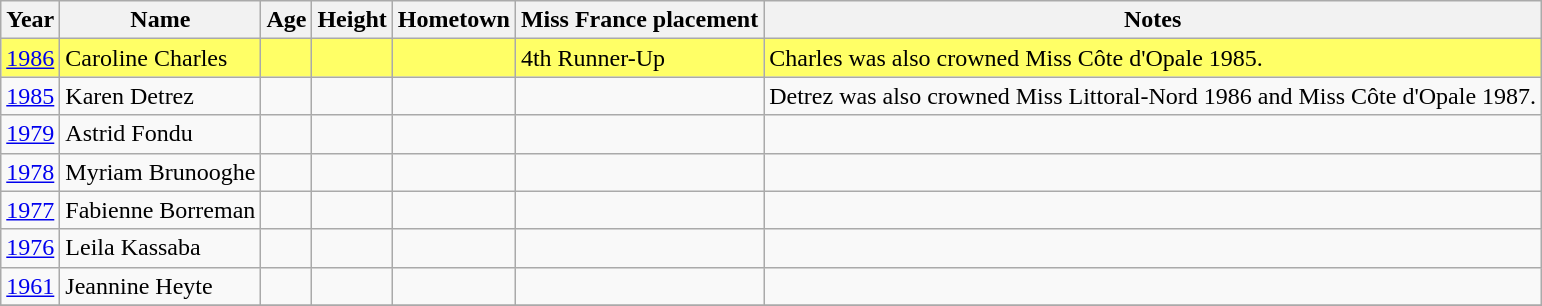<table class="wikitable sortable">
<tr>
<th>Year</th>
<th>Name</th>
<th>Age</th>
<th>Height</th>
<th>Hometown</th>
<th>Miss France placement</th>
<th>Notes</th>
</tr>
<tr bgcolor=#FFFF66>
<td><a href='#'>1986</a></td>
<td>Caroline Charles</td>
<td></td>
<td></td>
<td></td>
<td>4th Runner-Up</td>
<td>Charles was also crowned Miss Côte d'Opale 1985.</td>
</tr>
<tr>
<td><a href='#'>1985</a></td>
<td>Karen Detrez</td>
<td></td>
<td></td>
<td></td>
<td></td>
<td>Detrez was also crowned Miss Littoral-Nord 1986 and Miss Côte d'Opale 1987.</td>
</tr>
<tr>
<td><a href='#'>1979</a></td>
<td>Astrid Fondu</td>
<td></td>
<td></td>
<td></td>
<td></td>
<td></td>
</tr>
<tr>
<td><a href='#'>1978</a></td>
<td>Myriam Brunooghe</td>
<td></td>
<td></td>
<td></td>
<td></td>
<td></td>
</tr>
<tr>
<td><a href='#'>1977</a></td>
<td>Fabienne Borreman</td>
<td></td>
<td></td>
<td></td>
<td></td>
<td></td>
</tr>
<tr>
<td><a href='#'>1976</a></td>
<td>Leila Kassaba</td>
<td></td>
<td></td>
<td></td>
<td></td>
<td></td>
</tr>
<tr>
<td><a href='#'>1961</a></td>
<td>Jeannine Heyte</td>
<td></td>
<td></td>
<td></td>
<td></td>
<td></td>
</tr>
<tr>
</tr>
</table>
